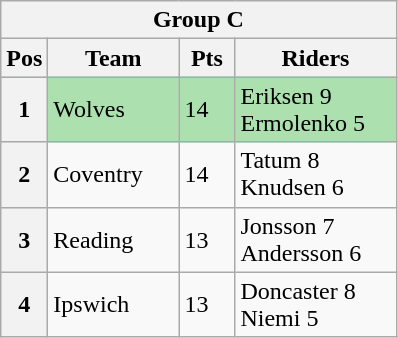<table class="wikitable">
<tr>
<th colspan="4">Group C</th>
</tr>
<tr>
<th width=20>Pos</th>
<th width=80>Team</th>
<th width=30>Pts</th>
<th width=100>Riders</th>
</tr>
<tr style="background:#ACE1AF;">
<th>1</th>
<td>Wolves</td>
<td>14</td>
<td>Eriksen 9<br>Ermolenko 5</td>
</tr>
<tr>
<th>2</th>
<td>Coventry</td>
<td>14</td>
<td>Tatum 8<br> Knudsen 6</td>
</tr>
<tr>
<th>3</th>
<td>Reading</td>
<td>13</td>
<td>Jonsson 7<br>Andersson 6</td>
</tr>
<tr>
<th>4</th>
<td>Ipswich</td>
<td>13</td>
<td>Doncaster 8<br>Niemi 5</td>
</tr>
</table>
